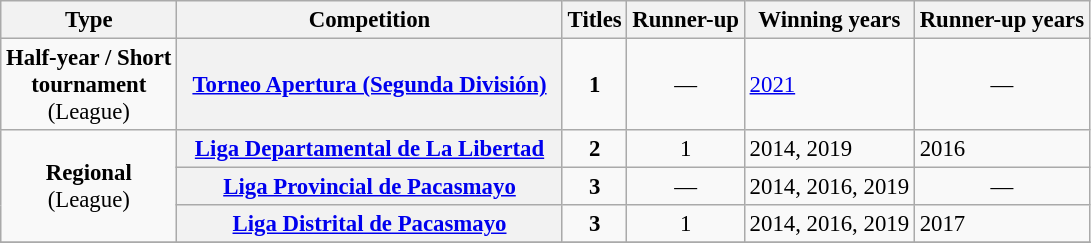<table class="wikitable plainrowheaders" style="font-size:95%; text-align:center;">
<tr>
<th>Type</th>
<th width=250px>Competition</th>
<th>Titles</th>
<th>Runner-up</th>
<th>Winning years</th>
<th>Runner-up years</th>
</tr>
<tr>
<td rowspan=1><strong>Half-year / Short<br>tournament</strong><br>(League)</td>
<th scope=col><a href='#'>Torneo Apertura (Segunda División)</a></th>
<td><strong>1</strong></td>
<td style="text-align:center;">—</td>
<td align="left"><a href='#'>2021</a></td>
<td style="text-align:center;">—</td>
</tr>
<tr>
<td rowspan=3><strong>Regional</strong><br>(League)</td>
<th scope=col><a href='#'>Liga Departamental de La Libertad</a></th>
<td><strong>2</strong></td>
<td>1</td>
<td align="left">2014, 2019</td>
<td align="left">2016</td>
</tr>
<tr>
<th scope=col><a href='#'>Liga Provincial de Pacasmayo</a></th>
<td><strong>3</strong></td>
<td style="text-align:center;">—</td>
<td align="left">2014, 2016, 2019</td>
<td style="text-align:center;">—</td>
</tr>
<tr>
<th scope=col><a href='#'>Liga Distrital de Pacasmayo</a></th>
<td><strong>3</strong></td>
<td>1</td>
<td align="left">2014, 2016, 2019</td>
<td align="left">2017</td>
</tr>
<tr>
</tr>
</table>
